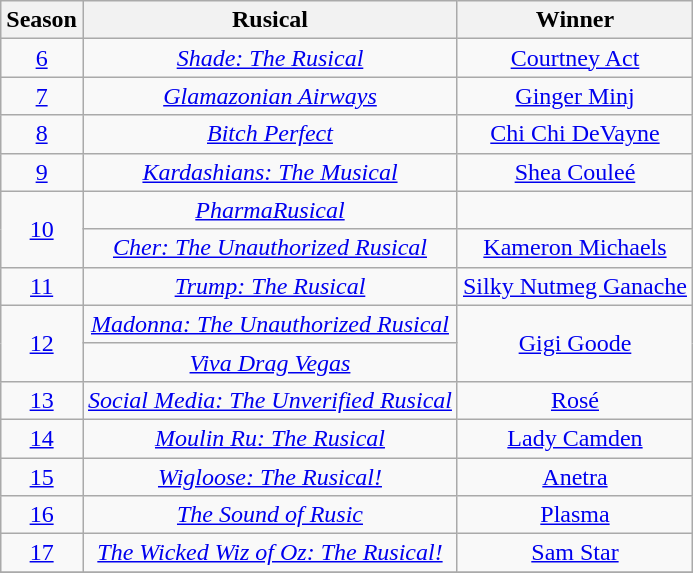<table class="wikitable sortable" style="text-align:center">
<tr>
<th>Season</th>
<th>Rusical</th>
<th>Winner</th>
</tr>
<tr>
<td><a href='#'>6</a></td>
<td><em><a href='#'>Shade: The Rusical</a></em></td>
<td><a href='#'>Courtney Act</a></td>
</tr>
<tr>
<td><a href='#'>7</a></td>
<td><em><a href='#'>Glamazonian Airways</a></em></td>
<td><a href='#'>Ginger Minj</a></td>
</tr>
<tr>
<td><a href='#'>8</a></td>
<td><em><a href='#'>Bitch Perfect</a></em></td>
<td><a href='#'>Chi Chi DeVayne</a></td>
</tr>
<tr>
<td><a href='#'>9</a></td>
<td><em><a href='#'>Kardashians: The Musical</a></em></td>
<td><a href='#'>Shea Couleé</a></td>
</tr>
<tr>
<td rowspan="2"><a href='#'>10</a></td>
<td><em><a href='#'>PharmaRusical</a></em></td>
<td></td>
</tr>
<tr>
<td><em><a href='#'>Cher: The Unauthorized Rusical</a></em></td>
<td><a href='#'>Kameron Michaels</a></td>
</tr>
<tr>
<td><a href='#'>11</a></td>
<td><em><a href='#'>Trump: The Rusical</a></em></td>
<td nowrap><a href='#'>Silky Nutmeg Ganache</a></td>
</tr>
<tr>
<td rowspan="2"><a href='#'>12</a></td>
<td nowrap><em><a href='#'>Madonna: The Unauthorized Rusical</a></em></td>
<td rowspan="2"><a href='#'>Gigi Goode</a></td>
</tr>
<tr>
<td><em><a href='#'>Viva Drag Vegas</a></em></td>
</tr>
<tr>
<td><a href='#'>13</a></td>
<td><em><a href='#'>Social Media: The Unverified Rusical</a></em></td>
<td><a href='#'>Rosé</a></td>
</tr>
<tr>
<td><a href='#'>14</a></td>
<td><em><a href='#'>Moulin Ru: The Rusical</a></em></td>
<td><a href='#'>Lady Camden</a></td>
</tr>
<tr>
<td><a href='#'>15</a></td>
<td><em><a href='#'>Wigloose: The Rusical!</a></em></td>
<td><a href='#'>Anetra</a></td>
</tr>
<tr>
<td><a href='#'>16</a></td>
<td><em><a href='#'>The Sound of Rusic</a></em></td>
<td><a href='#'>Plasma</a></td>
</tr>
<tr>
<td><a href='#'>17</a></td>
<td><em><a href='#'>The Wicked Wiz of Oz: The Rusical!</a></em></td>
<td><a href='#'>Sam Star</a></td>
</tr>
<tr>
</tr>
</table>
